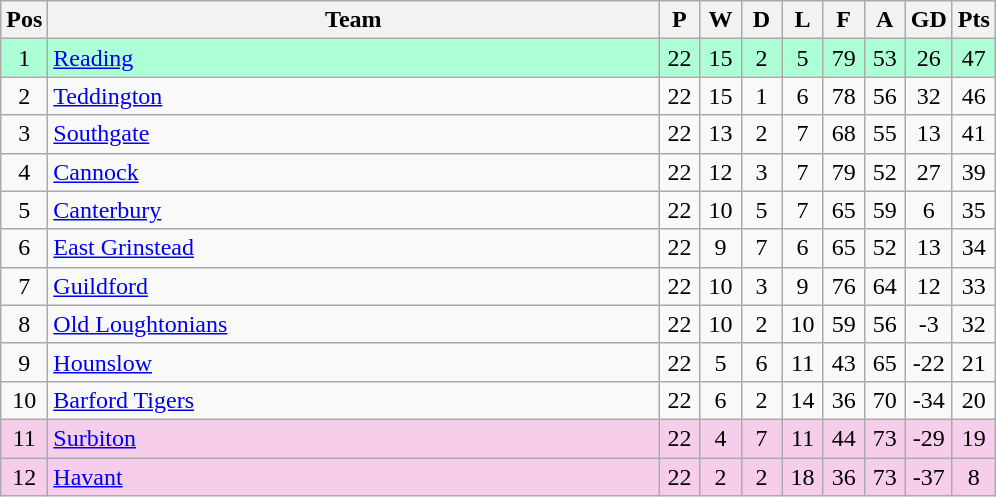<table class="wikitable" style="font-size: 100%">
<tr>
<th width=20>Pos</th>
<th width=400>Team</th>
<th width=20>P</th>
<th width=20>W</th>
<th width=20>D</th>
<th width=20>L</th>
<th width=20>F</th>
<th width=20>A</th>
<th width=20>GD</th>
<th width=20>Pts</th>
</tr>
<tr align=center style="background: #ADFFD6;">
<td>1</td>
<td align="left"><a href='#'>Reading</a></td>
<td>22</td>
<td>15</td>
<td>2</td>
<td>5</td>
<td>79</td>
<td>53</td>
<td>26</td>
<td>47</td>
</tr>
<tr align=center>
<td>2</td>
<td align="left"><a href='#'>Teddington</a></td>
<td>22</td>
<td>15</td>
<td>1</td>
<td>6</td>
<td>78</td>
<td>56</td>
<td>32</td>
<td>46</td>
</tr>
<tr align=center>
<td>3</td>
<td align="left"><a href='#'>Southgate</a></td>
<td>22</td>
<td>13</td>
<td>2</td>
<td>7</td>
<td>68</td>
<td>55</td>
<td>13</td>
<td>41</td>
</tr>
<tr align=center>
<td>4</td>
<td align="left"><a href='#'>Cannock</a></td>
<td>22</td>
<td>12</td>
<td>3</td>
<td>7</td>
<td>79</td>
<td>52</td>
<td>27</td>
<td>39</td>
</tr>
<tr align=center>
<td>5</td>
<td align="left"><a href='#'>Canterbury</a></td>
<td>22</td>
<td>10</td>
<td>5</td>
<td>7</td>
<td>65</td>
<td>59</td>
<td>6</td>
<td>35</td>
</tr>
<tr align=center>
<td>6</td>
<td align="left"><a href='#'>East Grinstead</a></td>
<td>22</td>
<td>9</td>
<td>7</td>
<td>6</td>
<td>65</td>
<td>52</td>
<td>13</td>
<td>34</td>
</tr>
<tr align=center>
<td>7</td>
<td align="left"><a href='#'>Guildford</a></td>
<td>22</td>
<td>10</td>
<td>3</td>
<td>9</td>
<td>76</td>
<td>64</td>
<td>12</td>
<td>33</td>
</tr>
<tr align=center>
<td>8</td>
<td align="left"><a href='#'>Old Loughtonians</a></td>
<td>22</td>
<td>10</td>
<td>2</td>
<td>10</td>
<td>59</td>
<td>56</td>
<td>-3</td>
<td>32</td>
</tr>
<tr align=center>
<td>9</td>
<td align="left"><a href='#'>Hounslow</a></td>
<td>22</td>
<td>5</td>
<td>6</td>
<td>11</td>
<td>43</td>
<td>65</td>
<td>-22</td>
<td>21</td>
</tr>
<tr align=center>
<td>10</td>
<td align="left"><a href='#'>Barford Tigers</a></td>
<td>22</td>
<td>6</td>
<td>2</td>
<td>14</td>
<td>36</td>
<td>70</td>
<td>-34</td>
<td>20</td>
</tr>
<tr align=center style="background: #F6CEEC;">
<td>11</td>
<td align="left"><a href='#'>Surbiton</a></td>
<td>22</td>
<td>4</td>
<td>7</td>
<td>11</td>
<td>44</td>
<td>73</td>
<td>-29</td>
<td>19</td>
</tr>
<tr align=center style="background: #F6CEEC;">
<td>12</td>
<td align="left"><a href='#'>Havant</a></td>
<td>22</td>
<td>2</td>
<td>2</td>
<td>18</td>
<td>36</td>
<td>73</td>
<td>-37</td>
<td>8</td>
</tr>
</table>
